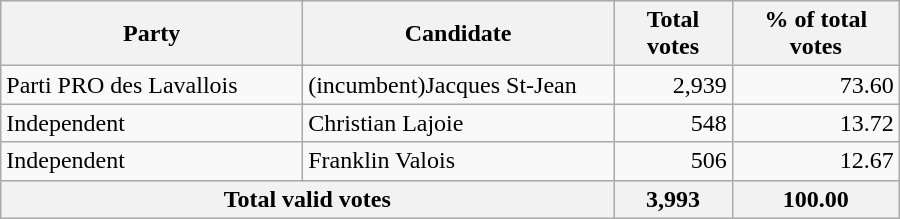<table style="width:600px;" class="wikitable">
<tr style="background-color:#E9E9E9">
<th colspan="2" style="width: 200px">Party</th>
<th colspan="1" style="width: 200px">Candidate</th>
<th align="right">Total votes</th>
<th align="right">% of total votes</th>
</tr>
<tr>
<td colspan="2" align="left">Parti PRO des Lavallois</td>
<td align="left">(incumbent)Jacques St-Jean</td>
<td align="right">2,939</td>
<td align="right">73.60</td>
</tr>
<tr>
<td colspan="2" align="left">Independent</td>
<td align="left">Christian Lajoie</td>
<td align="right">548</td>
<td align="right">13.72</td>
</tr>
<tr>
<td colspan="2" align="left">Independent</td>
<td align="left">Franklin Valois</td>
<td align="right">506</td>
<td align="right">12.67</td>
</tr>
<tr bgcolor="#EEEEEE">
<th colspan="3"  align="left">Total valid votes</th>
<th align="right">3,993</th>
<th align="right">100.00</th>
</tr>
</table>
